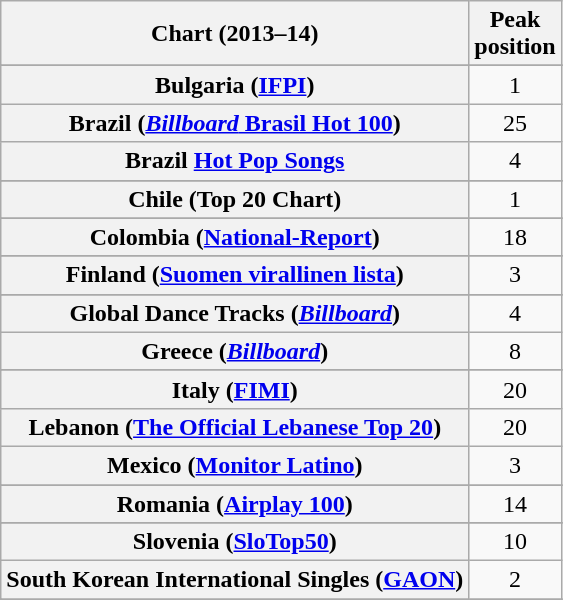<table class="wikitable sortable plainrowheaders" style="text-align:center;">
<tr>
<th scope="col">Chart (2013–14)</th>
<th scope="col">Peak<br>position</th>
</tr>
<tr>
</tr>
<tr>
</tr>
<tr>
</tr>
<tr>
</tr>
<tr>
<th scope="row">Bulgaria (<a href='#'>IFPI</a>)</th>
<td>1</td>
</tr>
<tr>
<th scope="row">Brazil (<a href='#'><em>Billboard</em> Brasil Hot 100</a>)</th>
<td>25</td>
</tr>
<tr>
<th scope="row">Brazil <a href='#'>Hot Pop Songs</a></th>
<td>4</td>
</tr>
<tr>
</tr>
<tr>
</tr>
<tr>
<th scope="row">Chile (Top 20 Chart)</th>
<td align="center">1</td>
</tr>
<tr>
</tr>
<tr>
<th scope="row">Colombia (<a href='#'>National-Report</a>)</th>
<td>18</td>
</tr>
<tr>
</tr>
<tr>
</tr>
<tr>
</tr>
<tr>
<th scope="row">Finland (<a href='#'>Suomen virallinen lista</a>)</th>
<td style="text-align:center;">3</td>
</tr>
<tr>
</tr>
<tr>
</tr>
<tr>
<th scope="row">Global Dance Tracks (<em><a href='#'>Billboard</a></em>)</th>
<td style="text-align:center;">4</td>
</tr>
<tr>
<th scope="row">Greece (<em><a href='#'>Billboard</a></em>)</th>
<td>8</td>
</tr>
<tr>
</tr>
<tr>
</tr>
<tr>
</tr>
<tr>
</tr>
<tr>
</tr>
<tr>
<th scope="row">Italy (<a href='#'>FIMI</a>)</th>
<td style="text-align:center;">20</td>
</tr>
<tr>
<th scope="row">Lebanon (<a href='#'>The Official Lebanese Top 20</a>)</th>
<td style="text-align:center;">20</td>
</tr>
<tr>
<th scope="row">Mexico (<a href='#'>Monitor Latino</a>)</th>
<td>3</td>
</tr>
<tr>
</tr>
<tr>
</tr>
<tr>
</tr>
<tr>
</tr>
<tr>
</tr>
<tr>
</tr>
<tr>
</tr>
<tr>
<th scope="row">Romania (<a href='#'>Airplay 100</a>)</th>
<td style="text-align:center;">14</td>
</tr>
<tr>
</tr>
<tr>
</tr>
<tr>
</tr>
<tr>
<th scope="row">Slovenia (<a href='#'>SloTop50</a>)</th>
<td align=center>10</td>
</tr>
<tr>
<th scope="row">South Korean International Singles  (<a href='#'>GAON</a>)</th>
<td>2</td>
</tr>
<tr>
</tr>
<tr>
</tr>
<tr>
</tr>
<tr>
</tr>
<tr>
</tr>
<tr>
</tr>
<tr>
</tr>
<tr>
</tr>
<tr>
</tr>
<tr>
</tr>
<tr>
</tr>
<tr>
</tr>
<tr>
</tr>
<tr>
</tr>
</table>
